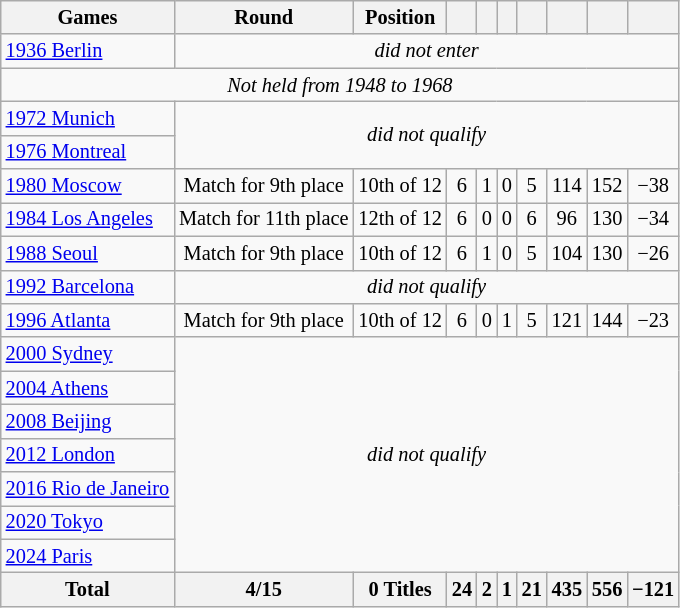<table class="wikitable" style="font-size: 90%; text-align:center; font-size:85%;">
<tr>
<th>Games</th>
<th>Round</th>
<th>Position</th>
<th></th>
<th></th>
<th></th>
<th></th>
<th></th>
<th></th>
<th></th>
</tr>
<tr>
<td align="left"> <a href='#'>1936 Berlin</a></td>
<td colspan="9"><em>did not enter</em></td>
</tr>
<tr>
<td colspan="10"><em>Not held from 1948 to 1968</em></td>
</tr>
<tr>
<td align="left"> <a href='#'>1972 Munich</a></td>
<td colspan="9" rowspan="2"><em>did not qualify</em></td>
</tr>
<tr>
<td align="left"> <a href='#'>1976 Montreal</a></td>
</tr>
<tr>
<td align="left"> <a href='#'>1980 Moscow</a></td>
<td>Match for 9th place</td>
<td>10th of 12</td>
<td>6</td>
<td>1</td>
<td>0</td>
<td>5</td>
<td>114</td>
<td>152</td>
<td>−38</td>
</tr>
<tr>
<td align="left"> <a href='#'>1984 Los Angeles</a></td>
<td>Match for 11th place</td>
<td>12th of 12</td>
<td>6</td>
<td>0</td>
<td>0</td>
<td>6</td>
<td>96</td>
<td>130</td>
<td>−34</td>
</tr>
<tr>
<td align="left"> <a href='#'>1988 Seoul</a></td>
<td>Match for 9th place</td>
<td>10th of 12</td>
<td>6</td>
<td>1</td>
<td>0</td>
<td>5</td>
<td>104</td>
<td>130</td>
<td>−26</td>
</tr>
<tr>
<td align="left"> <a href='#'>1992 Barcelona</a></td>
<td colspan="9"><em>did not qualify</em></td>
</tr>
<tr>
<td align="left"> <a href='#'>1996 Atlanta</a></td>
<td>Match for 9th place</td>
<td>10th of 12</td>
<td>6</td>
<td>0</td>
<td>1</td>
<td>5</td>
<td>121</td>
<td>144</td>
<td>−23</td>
</tr>
<tr>
<td align="left"> <a href='#'>2000 Sydney</a></td>
<td colspan="9" rowspan="7"><em>did not qualify</em></td>
</tr>
<tr>
<td align="left"> <a href='#'>2004 Athens</a></td>
</tr>
<tr>
<td align="left"> <a href='#'>2008 Beijing</a></td>
</tr>
<tr>
<td align="left"> <a href='#'>2012 London</a></td>
</tr>
<tr>
<td align="left"> <a href='#'>2016 Rio de Janeiro</a></td>
</tr>
<tr>
<td align="left"> <a href='#'>2020 Tokyo</a></td>
</tr>
<tr>
<td align="left"> <a href='#'>2024 Paris</a></td>
</tr>
<tr>
<th>Total</th>
<th>4/15</th>
<th>0 Titles</th>
<th>24</th>
<th>2</th>
<th>1</th>
<th>21</th>
<th>435</th>
<th>556</th>
<th>−121</th>
</tr>
</table>
